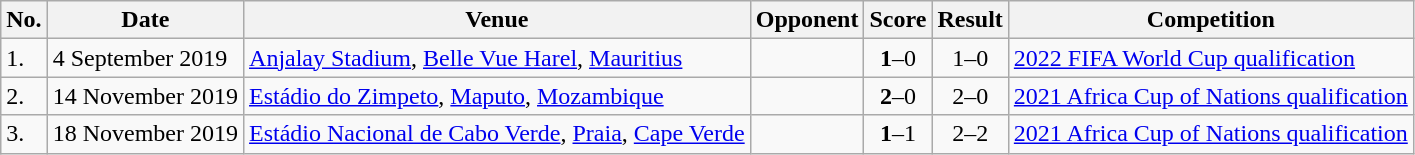<table class="wikitable" style="font-size:100%;">
<tr>
<th>No.</th>
<th>Date</th>
<th>Venue</th>
<th>Opponent</th>
<th>Score</th>
<th>Result</th>
<th>Competition</th>
</tr>
<tr>
<td>1.</td>
<td>4 September 2019</td>
<td><a href='#'>Anjalay Stadium</a>, <a href='#'>Belle Vue Harel</a>, <a href='#'>Mauritius</a></td>
<td></td>
<td align=center><strong>1</strong>–0</td>
<td align=center>1–0</td>
<td><a href='#'>2022 FIFA World Cup qualification</a></td>
</tr>
<tr>
<td>2.</td>
<td>14 November 2019</td>
<td><a href='#'>Estádio do Zimpeto</a>, <a href='#'>Maputo</a>, <a href='#'>Mozambique</a></td>
<td></td>
<td align=center><strong>2</strong>–0</td>
<td align=center>2–0</td>
<td><a href='#'>2021 Africa Cup of Nations qualification</a></td>
</tr>
<tr>
<td>3.</td>
<td>18 November 2019</td>
<td><a href='#'>Estádio Nacional de Cabo Verde</a>, <a href='#'>Praia</a>, <a href='#'>Cape Verde</a></td>
<td></td>
<td align=center><strong>1</strong>–1</td>
<td align=center>2–2</td>
<td><a href='#'>2021 Africa Cup of Nations qualification</a></td>
</tr>
</table>
